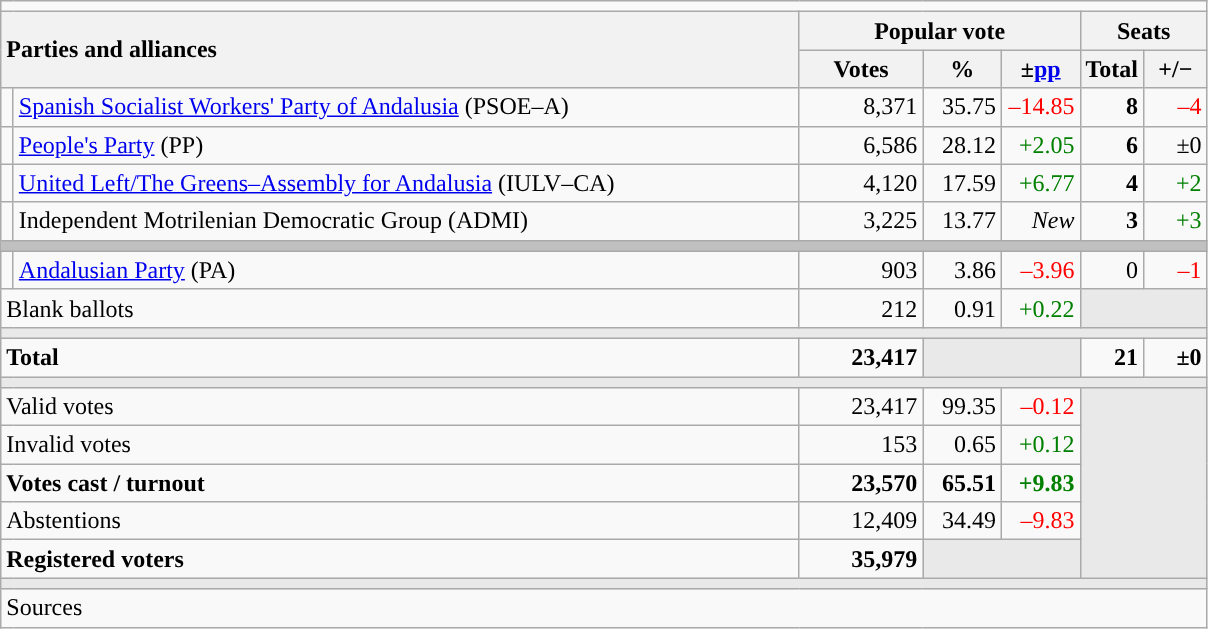<table class="wikitable" style="text-align:right;">
<tr>
<td colspan="7"></td>
</tr>
<tr>
<th style="text-align:left;" rowspan="2" colspan="2" width="525">Parties and alliances</th>
<th colspan="3">Popular vote</th>
<th colspan="2">Seats</th>
</tr>
<tr>
<th width="75">Votes</th>
<th width="45">%</th>
<th width="45">±<a href='#'>pp</a></th>
<th width="35">Total</th>
<th width="35">+/−</th>
</tr>
<tr>
<td width="1" style="color:inherit;background:"></td>
<td align="left"><a href='#'>Spanish Socialist Workers' Party of Andalusia</a> (PSOE–A)</td>
<td>8,371</td>
<td>35.75</td>
<td style="color:red;">–14.85</td>
<td><strong>8</strong></td>
<td style="color:red;">–4</td>
</tr>
<tr>
<td style="color:inherit;background:"></td>
<td align="left"><a href='#'>People's Party</a> (PP)</td>
<td>6,586</td>
<td>28.12</td>
<td style="color:green;">+2.05</td>
<td><strong>6</strong></td>
<td>±0</td>
</tr>
<tr>
<td style="color:inherit;background:"></td>
<td align="left"><a href='#'>United Left/The Greens–Assembly for Andalusia</a> (IULV–CA)</td>
<td>4,120</td>
<td>17.59</td>
<td style="color:green;">+6.77</td>
<td><strong>4</strong></td>
<td style="color:green;">+2</td>
</tr>
<tr>
<td style="color:inherit;background:"></td>
<td align="left">Independent Motrilenian Democratic Group (ADMI)</td>
<td>3,225</td>
<td>13.77</td>
<td><em>New</em></td>
<td><strong>3</strong></td>
<td style="color:green;">+3</td>
</tr>
<tr>
<td colspan="7" bgcolor="#C0C0C0"></td>
</tr>
<tr>
<td style="color:inherit;background:"></td>
<td align="left"><a href='#'>Andalusian Party</a> (PA)</td>
<td>903</td>
<td>3.86</td>
<td style="color:red;">–3.96</td>
<td>0</td>
<td style="color:red;">–1</td>
</tr>
<tr>
<td align="left" colspan="2">Blank ballots</td>
<td>212</td>
<td>0.91</td>
<td style="color:green;">+0.22</td>
<td bgcolor="#E9E9E9" colspan="2"></td>
</tr>
<tr>
<td colspan="7" bgcolor="#E9E9E9"></td>
</tr>
<tr style="font-weight:bold;">
<td align="left" colspan="2">Total</td>
<td>23,417</td>
<td bgcolor="#E9E9E9" colspan="2"></td>
<td>21</td>
<td>±0</td>
</tr>
<tr>
<td colspan="7" bgcolor="#E9E9E9"></td>
</tr>
<tr>
<td align="left" colspan="2">Valid votes</td>
<td>23,417</td>
<td>99.35</td>
<td style="color:red;">–0.12</td>
<td bgcolor="#E9E9E9" colspan="2" rowspan="5"></td>
</tr>
<tr>
<td align="left" colspan="2">Invalid votes</td>
<td>153</td>
<td>0.65</td>
<td style="color:green;">+0.12</td>
</tr>
<tr style="font-weight:bold;">
<td align="left" colspan="2">Votes cast / turnout</td>
<td>23,570</td>
<td>65.51</td>
<td style="color:green;">+9.83</td>
</tr>
<tr>
<td align="left" colspan="2">Abstentions</td>
<td>12,409</td>
<td>34.49</td>
<td style="color:red;">–9.83</td>
</tr>
<tr style="font-weight:bold;">
<td align="left" colspan="2">Registered voters</td>
<td>35,979</td>
<td bgcolor="#E9E9E9" colspan="2"></td>
</tr>
<tr>
<td colspan="7" bgcolor="#E9E9E9"></td>
</tr>
<tr>
<td align="left" colspan="7">Sources</td>
</tr>
</table>
